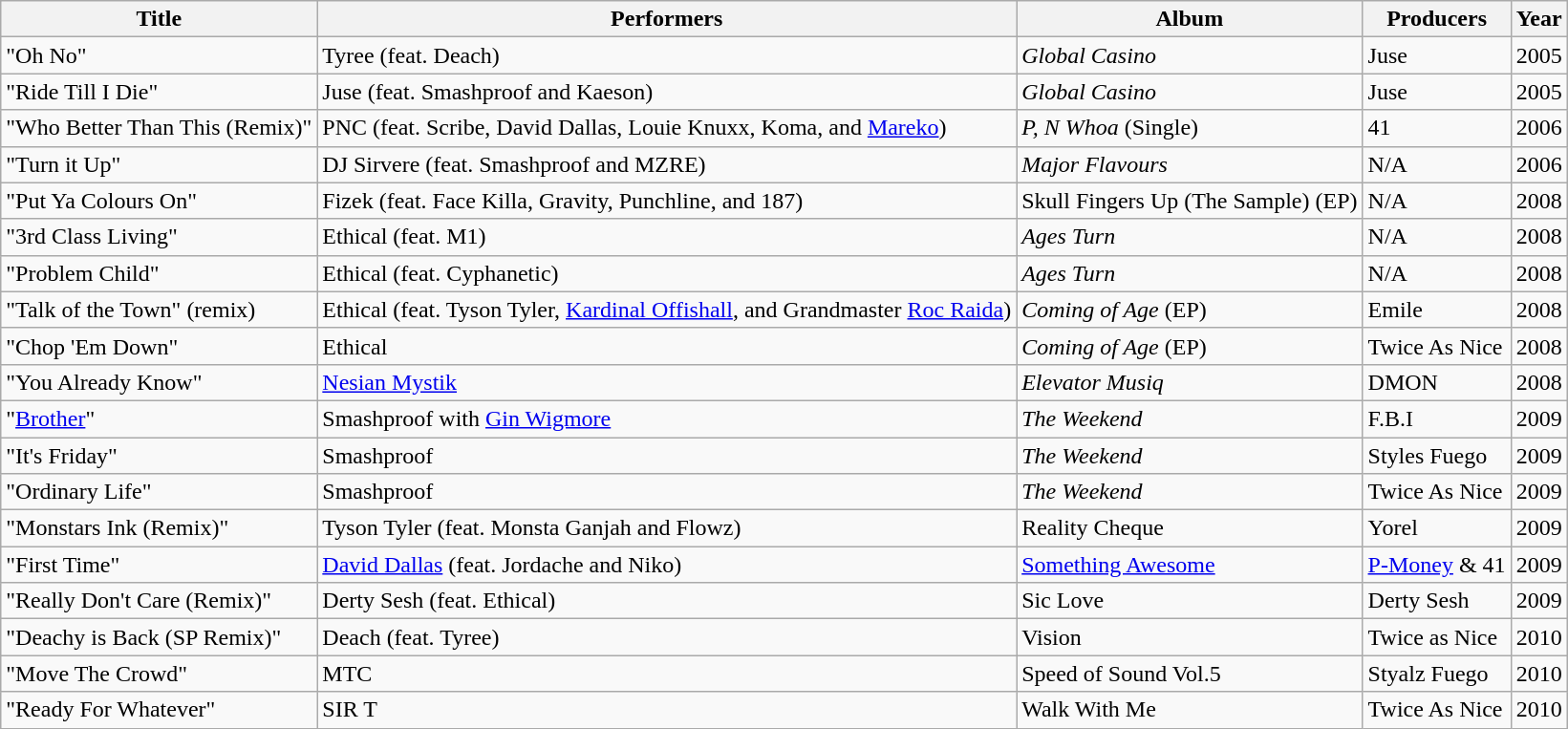<table class="wikitable">
<tr>
<th>Title</th>
<th>Performers</th>
<th>Album</th>
<th>Producers</th>
<th>Year</th>
</tr>
<tr>
<td>"Oh No"</td>
<td>Tyree (feat. Deach)</td>
<td><em>Global Casino</em></td>
<td>Juse</td>
<td>2005</td>
</tr>
<tr>
<td>"Ride Till I Die"</td>
<td>Juse (feat. Smashproof and Kaeson)</td>
<td><em>Global Casino</em></td>
<td>Juse</td>
<td>2005</td>
</tr>
<tr>
<td>"Who Better Than This (Remix)"</td>
<td>PNC (feat. Scribe, David Dallas, Louie Knuxx, Koma, and <a href='#'>Mareko</a>)</td>
<td><em>P, N Whoa</em> (Single)</td>
<td>41</td>
<td>2006</td>
</tr>
<tr>
<td>"Turn it Up"</td>
<td>DJ Sirvere (feat. Smashproof and MZRE)</td>
<td><em>Major Flavours</em></td>
<td>N/A</td>
<td>2006</td>
</tr>
<tr>
<td>"Put Ya Colours On"</td>
<td>Fizek (feat. Face Killa, Gravity, Punchline, and 187)</td>
<td>Skull Fingers Up (The Sample) (EP)</td>
<td>N/A</td>
<td>2008</td>
</tr>
<tr>
<td>"3rd Class Living"</td>
<td>Ethical (feat. M1)</td>
<td><em>Ages Turn</em></td>
<td>N/A</td>
<td>2008</td>
</tr>
<tr>
<td>"Problem Child"</td>
<td>Ethical (feat. Cyphanetic)</td>
<td><em>Ages Turn</em></td>
<td>N/A</td>
<td>2008</td>
</tr>
<tr>
<td>"Talk of the Town" (remix)</td>
<td>Ethical (feat. Tyson Tyler, <a href='#'>Kardinal Offishall</a>, and Grandmaster <a href='#'>Roc Raida</a>)</td>
<td><em>Coming of Age</em> (EP)</td>
<td>Emile</td>
<td>2008</td>
</tr>
<tr>
<td>"Chop 'Em Down"</td>
<td>Ethical</td>
<td><em>Coming of Age</em> (EP)</td>
<td>Twice As Nice</td>
<td>2008</td>
</tr>
<tr>
<td>"You Already Know"</td>
<td><a href='#'>Nesian Mystik</a></td>
<td><em>Elevator Musiq</em></td>
<td>DMON</td>
<td>2008</td>
</tr>
<tr>
<td>"<a href='#'>Brother</a>"</td>
<td>Smashproof with <a href='#'>Gin Wigmore</a></td>
<td><em>The Weekend</em></td>
<td>F.B.I</td>
<td>2009</td>
</tr>
<tr>
<td>"It's Friday"</td>
<td>Smashproof</td>
<td><em>The Weekend</em></td>
<td>Styles Fuego</td>
<td>2009</td>
</tr>
<tr>
<td>"Ordinary Life"</td>
<td>Smashproof</td>
<td><em>The Weekend</em></td>
<td>Twice As Nice</td>
<td>2009</td>
</tr>
<tr>
<td>"Monstars Ink (Remix)"</td>
<td>Tyson Tyler (feat. Monsta Ganjah and Flowz)</td>
<td>Reality Cheque</td>
<td>Yorel</td>
<td>2009</td>
</tr>
<tr>
<td>"First Time"</td>
<td><a href='#'>David Dallas</a> (feat. Jordache and Niko)</td>
<td><a href='#'>Something Awesome</a></td>
<td><a href='#'>P-Money</a> & 41</td>
<td>2009</td>
</tr>
<tr>
<td>"Really Don't Care (Remix)"</td>
<td>Derty Sesh (feat. Ethical)</td>
<td>Sic Love</td>
<td>Derty Sesh</td>
<td>2009</td>
</tr>
<tr>
<td>"Deachy is Back (SP Remix)"</td>
<td>Deach (feat. Tyree)</td>
<td>Vision</td>
<td>Twice as Nice</td>
<td>2010</td>
</tr>
<tr>
<td>"Move The Crowd"</td>
<td>MTC</td>
<td>Speed of Sound Vol.5</td>
<td>Styalz Fuego</td>
<td>2010</td>
</tr>
<tr>
<td>"Ready For Whatever"</td>
<td>SIR T</td>
<td>Walk With Me</td>
<td>Twice As Nice</td>
<td>2010</td>
</tr>
</table>
